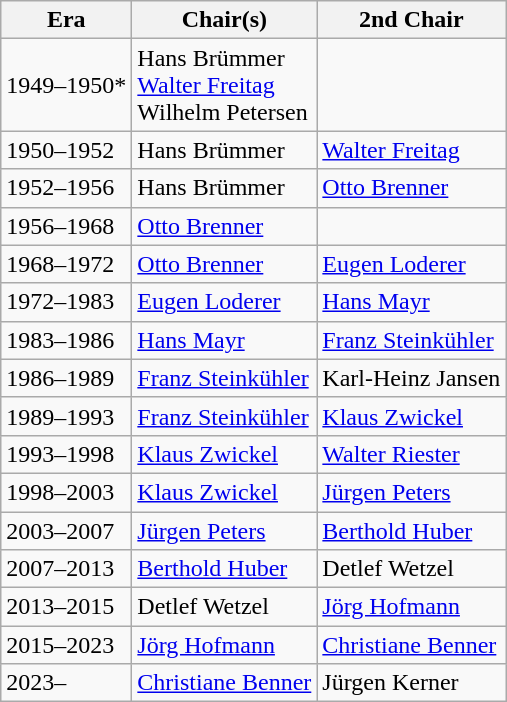<table class="wikitable">
<tr>
<th>Era</th>
<th>Chair(s)</th>
<th>2nd Chair</th>
</tr>
<tr>
<td>1949–1950*</td>
<td>Hans Brümmer<br><a href='#'>Walter Freitag</a><br>Wilhelm Petersen</td>
<td> </td>
</tr>
<tr>
<td>1950–1952</td>
<td>Hans Brümmer</td>
<td><a href='#'>Walter Freitag</a></td>
</tr>
<tr>
<td>1952–1956</td>
<td>Hans Brümmer</td>
<td><a href='#'>Otto Brenner</a></td>
</tr>
<tr>
<td>1956–1968</td>
<td><a href='#'>Otto Brenner</a></td>
<td> </td>
</tr>
<tr>
<td>1968–1972</td>
<td><a href='#'>Otto Brenner</a></td>
<td><a href='#'>Eugen Loderer</a></td>
</tr>
<tr>
<td>1972–1983</td>
<td><a href='#'>Eugen Loderer</a></td>
<td><a href='#'>Hans Mayr</a></td>
</tr>
<tr>
<td>1983–1986</td>
<td><a href='#'>Hans Mayr</a></td>
<td><a href='#'>Franz Steinkühler</a></td>
</tr>
<tr>
<td>1986–1989</td>
<td><a href='#'>Franz Steinkühler</a></td>
<td>Karl-Heinz Jansen</td>
</tr>
<tr>
<td>1989–1993</td>
<td><a href='#'>Franz Steinkühler</a></td>
<td><a href='#'>Klaus Zwickel</a></td>
</tr>
<tr>
<td>1993–1998</td>
<td><a href='#'>Klaus Zwickel</a></td>
<td><a href='#'>Walter Riester</a></td>
</tr>
<tr>
<td>1998–2003</td>
<td><a href='#'>Klaus Zwickel</a></td>
<td><a href='#'>Jürgen Peters</a></td>
</tr>
<tr>
<td>2003–2007</td>
<td><a href='#'>Jürgen Peters</a></td>
<td><a href='#'>Berthold Huber</a></td>
</tr>
<tr>
<td>2007–2013</td>
<td><a href='#'>Berthold Huber</a></td>
<td>Detlef Wetzel</td>
</tr>
<tr>
<td>2013–2015</td>
<td>Detlef Wetzel</td>
<td><a href='#'>Jörg Hofmann</a></td>
</tr>
<tr>
<td>2015–2023</td>
<td><a href='#'>Jörg Hofmann</a></td>
<td><a href='#'>Christiane Benner</a></td>
</tr>
<tr>
<td>2023–</td>
<td><a href='#'>Christiane Benner</a></td>
<td>Jürgen Kerner</td>
</tr>
</table>
